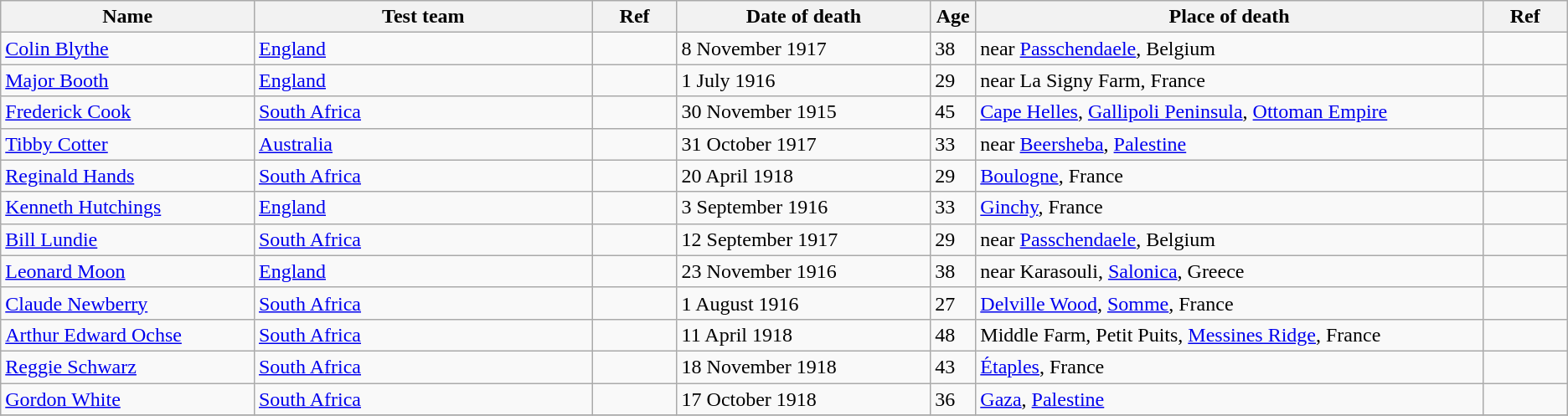<table class="wikitable sortable">
<tr>
<th width=15%>Name</th>
<th width=20%>Test team</th>
<th width=5%>Ref</th>
<th width=15%>Date of death</th>
<th width=2%>Age</th>
<th width=30%>Place of death</th>
<th width=5%>Ref</th>
</tr>
<tr>
<td><a href='#'>Colin Blythe</a></td>
<td><a href='#'>England</a></td>
<td></td>
<td>8 November 1917</td>
<td>38</td>
<td>near <a href='#'>Passchendaele</a>, Belgium</td>
<td></td>
</tr>
<tr>
<td><a href='#'>Major Booth</a></td>
<td><a href='#'>England</a></td>
<td></td>
<td>1 July 1916</td>
<td>29</td>
<td>near La Signy Farm, France</td>
<td></td>
</tr>
<tr>
<td><a href='#'>Frederick Cook</a></td>
<td><a href='#'>South Africa</a></td>
<td></td>
<td>30 November 1915</td>
<td>45</td>
<td><a href='#'>Cape Helles</a>, <a href='#'>Gallipoli Peninsula</a>, <a href='#'>Ottoman Empire</a></td>
<td></td>
</tr>
<tr>
<td><a href='#'>Tibby Cotter</a></td>
<td><a href='#'>Australia</a></td>
<td></td>
<td>31 October 1917</td>
<td>33</td>
<td>near <a href='#'>Beersheba</a>, <a href='#'>Palestine</a></td>
<td></td>
</tr>
<tr>
<td><a href='#'>Reginald Hands</a></td>
<td><a href='#'>South Africa</a></td>
<td></td>
<td>20 April 1918</td>
<td>29</td>
<td><a href='#'>Boulogne</a>, France</td>
<td></td>
</tr>
<tr>
<td><a href='#'>Kenneth Hutchings</a></td>
<td><a href='#'>England</a></td>
<td></td>
<td>3 September 1916</td>
<td>33</td>
<td><a href='#'>Ginchy</a>, France</td>
<td></td>
</tr>
<tr>
<td><a href='#'>Bill Lundie</a></td>
<td><a href='#'>South Africa</a></td>
<td></td>
<td>12 September 1917</td>
<td>29</td>
<td>near <a href='#'>Passchendaele</a>, Belgium</td>
<td></td>
</tr>
<tr>
<td><a href='#'>Leonard Moon</a></td>
<td><a href='#'>England</a></td>
<td></td>
<td>23 November 1916</td>
<td>38</td>
<td>near Karasouli, <a href='#'>Salonica</a>, Greece</td>
<td></td>
</tr>
<tr>
<td><a href='#'>Claude Newberry</a></td>
<td><a href='#'>South Africa</a></td>
<td></td>
<td>1 August 1916</td>
<td>27</td>
<td><a href='#'>Delville Wood</a>, <a href='#'>Somme</a>, France</td>
<td></td>
</tr>
<tr>
<td><a href='#'>Arthur Edward Ochse</a></td>
<td><a href='#'>South Africa</a></td>
<td></td>
<td>11 April 1918</td>
<td>48</td>
<td>Middle Farm, Petit Puits, <a href='#'>Messines Ridge</a>, France</td>
<td></td>
</tr>
<tr>
<td><a href='#'>Reggie Schwarz</a></td>
<td><a href='#'>South Africa</a></td>
<td></td>
<td>18 November 1918</td>
<td>43</td>
<td><a href='#'>Étaples</a>, France</td>
<td></td>
</tr>
<tr>
<td><a href='#'>Gordon White</a></td>
<td><a href='#'>South Africa</a></td>
<td></td>
<td>17 October 1918</td>
<td>36</td>
<td><a href='#'>Gaza</a>, <a href='#'>Palestine</a></td>
<td></td>
</tr>
<tr>
</tr>
</table>
